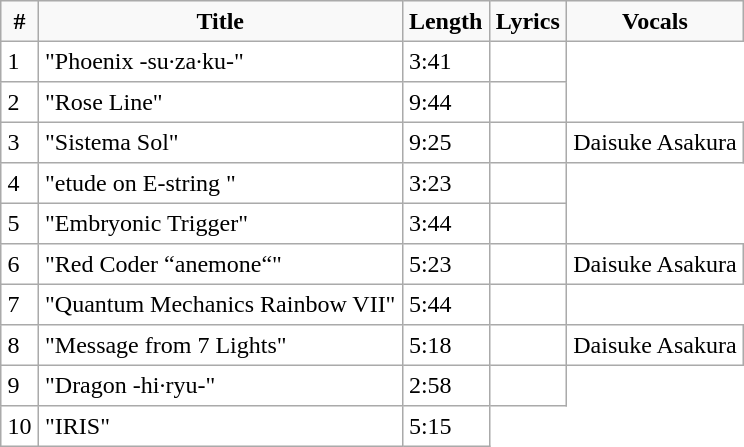<table border="1" cellpadding="4" style="border:#AAAAAA; border-collapse:collapse;">
<tr bgcolor="#F9F9F9">
<th>#</th>
<th>Title</th>
<th>Length</th>
<th>Lyrics</th>
<th>Vocals</th>
</tr>
<tr>
<td>1</td>
<td>"Phoenix -su·za·ku-"</td>
<td>3:41</td>
<td></td>
</tr>
<tr>
<td>2</td>
<td>"Rose Line"</td>
<td>9:44</td>
<td></td>
</tr>
<tr>
<td>3</td>
<td>"Sistema Sol"</td>
<td>9:25</td>
<td></td>
<td>Daisuke Asakura</td>
</tr>
<tr>
<td>4</td>
<td>"etude on E-string "</td>
<td>3:23</td>
<td></td>
</tr>
<tr>
<td>5</td>
<td>"Embryonic Trigger"</td>
<td>3:44</td>
<td></td>
</tr>
<tr>
<td>6</td>
<td>"Red Coder “anemone“"</td>
<td>5:23</td>
<td></td>
<td>Daisuke Asakura</td>
</tr>
<tr>
<td>7</td>
<td>"Quantum Mechanics Rainbow VII"</td>
<td>5:44</td>
<td></td>
</tr>
<tr>
<td>8</td>
<td>"Message from 7 Lights"</td>
<td>5:18</td>
<td></td>
<td>Daisuke Asakura</td>
</tr>
<tr>
<td>9</td>
<td>"Dragon -hi·ryu-"</td>
<td>2:58</td>
<td></td>
</tr>
<tr>
<td>10</td>
<td>"IRIS"</td>
<td>5:15</td>
</tr>
<tr>
</tr>
</table>
